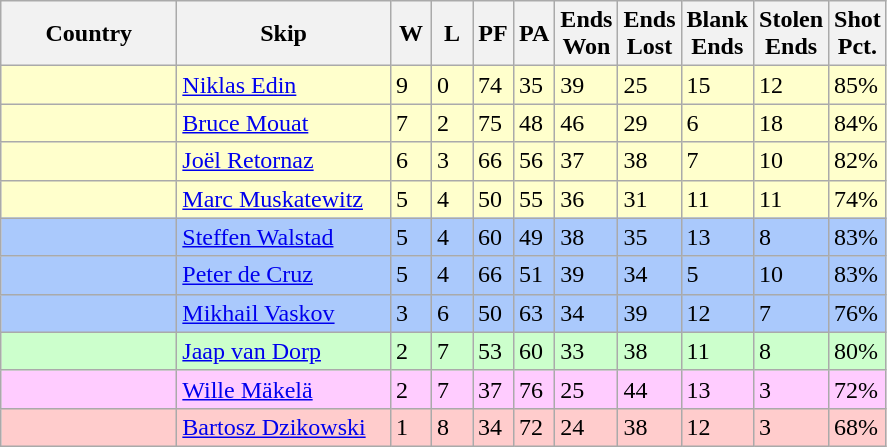<table class=wikitable>
<tr>
<th width=110>Country</th>
<th width=135>Skip</th>
<th width=20>W</th>
<th width=20>L</th>
<th width=20>PF</th>
<th width=20>PA</th>
<th width=20>Ends Won</th>
<th width=20>Ends Lost</th>
<th width=20>Blank Ends</th>
<th width=20>Stolen Ends</th>
<th width=20>Shot Pct.</th>
</tr>
<tr bgcolor=#ffffcc>
<td></td>
<td><a href='#'>Niklas Edin</a></td>
<td>9</td>
<td>0</td>
<td>74</td>
<td>35</td>
<td>39</td>
<td>25</td>
<td>15</td>
<td>12</td>
<td>85%</td>
</tr>
<tr bgcolor=#ffffcc>
<td></td>
<td><a href='#'>Bruce Mouat</a></td>
<td>7</td>
<td>2</td>
<td>75</td>
<td>48</td>
<td>46</td>
<td>29</td>
<td>6</td>
<td>18</td>
<td>84%</td>
</tr>
<tr bgcolor=#ffffcc>
<td></td>
<td><a href='#'>Joël Retornaz</a></td>
<td>6</td>
<td>3</td>
<td>66</td>
<td>56</td>
<td>37</td>
<td>38</td>
<td>7</td>
<td>10</td>
<td>82%</td>
</tr>
<tr bgcolor=#ffffcc>
<td></td>
<td><a href='#'>Marc Muskatewitz</a></td>
<td>5</td>
<td>4</td>
<td>50</td>
<td>55</td>
<td>36</td>
<td>31</td>
<td>11</td>
<td>11</td>
<td>74%</td>
</tr>
<tr bgcolor=#aac9fc>
<td></td>
<td><a href='#'>Steffen Walstad</a></td>
<td>5</td>
<td>4</td>
<td>60</td>
<td>49</td>
<td>38</td>
<td>35</td>
<td>13</td>
<td>8</td>
<td>83%</td>
</tr>
<tr bgcolor=#aac9fc>
<td></td>
<td><a href='#'>Peter de Cruz</a></td>
<td>5</td>
<td>4</td>
<td>66</td>
<td>51</td>
<td>39</td>
<td>34</td>
<td>5</td>
<td>10</td>
<td>83%</td>
</tr>
<tr bgcolor=#aac9fc>
<td></td>
<td><a href='#'>Mikhail Vaskov</a></td>
<td>3</td>
<td>6</td>
<td>50</td>
<td>63</td>
<td>34</td>
<td>39</td>
<td>12</td>
<td>7</td>
<td>76%</td>
</tr>
<tr bgcolor=#ccffcc>
<td></td>
<td><a href='#'>Jaap van Dorp</a></td>
<td>2</td>
<td>7</td>
<td>53</td>
<td>60</td>
<td>33</td>
<td>38</td>
<td>11</td>
<td>8</td>
<td>80%</td>
</tr>
<tr bgcolor=#ffccff>
<td></td>
<td><a href='#'>Wille Mäkelä</a></td>
<td>2</td>
<td>7</td>
<td>37</td>
<td>76</td>
<td>25</td>
<td>44</td>
<td>13</td>
<td>3</td>
<td>72%</td>
</tr>
<tr bgcolor=#ffcccc>
<td></td>
<td><a href='#'>Bartosz Dzikowski</a></td>
<td>1</td>
<td>8</td>
<td>34</td>
<td>72</td>
<td>24</td>
<td>38</td>
<td>12</td>
<td>3</td>
<td>68%</td>
</tr>
</table>
